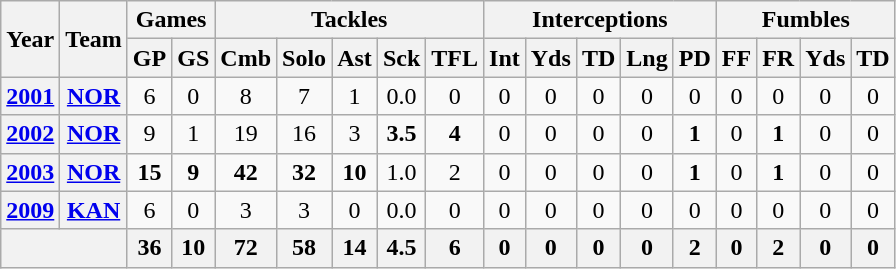<table class="wikitable" style="text-align:center">
<tr>
<th rowspan="2">Year</th>
<th rowspan="2">Team</th>
<th colspan="2">Games</th>
<th colspan="5">Tackles</th>
<th colspan="5">Interceptions</th>
<th colspan="4">Fumbles</th>
</tr>
<tr>
<th>GP</th>
<th>GS</th>
<th>Cmb</th>
<th>Solo</th>
<th>Ast</th>
<th>Sck</th>
<th>TFL</th>
<th>Int</th>
<th>Yds</th>
<th>TD</th>
<th>Lng</th>
<th>PD</th>
<th>FF</th>
<th>FR</th>
<th>Yds</th>
<th>TD</th>
</tr>
<tr>
<th><a href='#'>2001</a></th>
<th><a href='#'>NOR</a></th>
<td>6</td>
<td>0</td>
<td>8</td>
<td>7</td>
<td>1</td>
<td>0.0</td>
<td>0</td>
<td>0</td>
<td>0</td>
<td>0</td>
<td>0</td>
<td>0</td>
<td>0</td>
<td>0</td>
<td>0</td>
<td>0</td>
</tr>
<tr>
<th><a href='#'>2002</a></th>
<th><a href='#'>NOR</a></th>
<td>9</td>
<td>1</td>
<td>19</td>
<td>16</td>
<td>3</td>
<td><strong>3.5</strong></td>
<td><strong>4</strong></td>
<td>0</td>
<td>0</td>
<td>0</td>
<td>0</td>
<td><strong>1</strong></td>
<td>0</td>
<td><strong>1</strong></td>
<td>0</td>
<td>0</td>
</tr>
<tr>
<th><a href='#'>2003</a></th>
<th><a href='#'>NOR</a></th>
<td><strong>15</strong></td>
<td><strong>9</strong></td>
<td><strong>42</strong></td>
<td><strong>32</strong></td>
<td><strong>10</strong></td>
<td>1.0</td>
<td>2</td>
<td>0</td>
<td>0</td>
<td>0</td>
<td>0</td>
<td><strong>1</strong></td>
<td>0</td>
<td><strong>1</strong></td>
<td>0</td>
<td>0</td>
</tr>
<tr>
<th><a href='#'>2009</a></th>
<th><a href='#'>KAN</a></th>
<td>6</td>
<td>0</td>
<td>3</td>
<td>3</td>
<td>0</td>
<td>0.0</td>
<td>0</td>
<td>0</td>
<td>0</td>
<td>0</td>
<td>0</td>
<td>0</td>
<td>0</td>
<td>0</td>
<td>0</td>
<td>0</td>
</tr>
<tr>
<th colspan="2"></th>
<th>36</th>
<th>10</th>
<th>72</th>
<th>58</th>
<th>14</th>
<th>4.5</th>
<th>6</th>
<th>0</th>
<th>0</th>
<th>0</th>
<th>0</th>
<th>2</th>
<th>0</th>
<th>2</th>
<th>0</th>
<th>0</th>
</tr>
</table>
